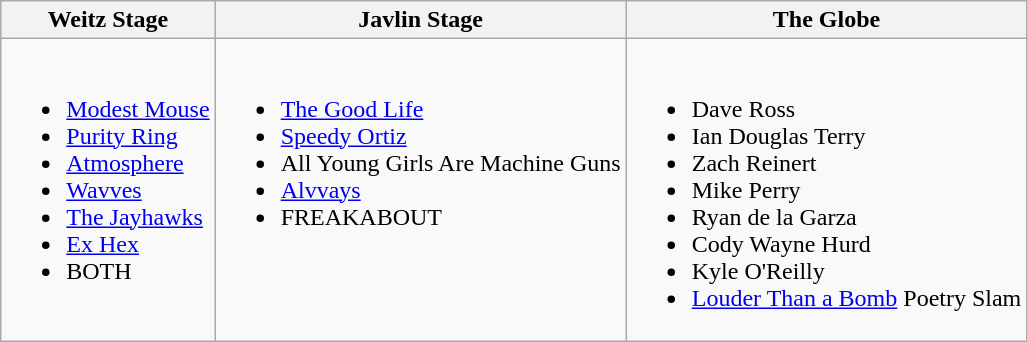<table class="wikitable">
<tr>
<th>Weitz Stage</th>
<th>Javlin Stage</th>
<th>The Globe</th>
</tr>
<tr valign="top">
<td><br><ul><li><a href='#'>Modest Mouse</a></li><li><a href='#'>Purity Ring</a></li><li><a href='#'>Atmosphere</a></li><li><a href='#'>Wavves</a></li><li><a href='#'>The Jayhawks</a></li><li><a href='#'>Ex Hex</a></li><li>BOTH</li></ul></td>
<td><br><ul><li><a href='#'>The Good Life</a></li><li><a href='#'>Speedy Ortiz</a></li><li>All Young Girls Are Machine Guns</li><li><a href='#'>Alvvays</a></li><li>FREAKABOUT</li></ul></td>
<td><br><ul><li>Dave Ross</li><li>Ian Douglas Terry</li><li>Zach Reinert</li><li>Mike Perry</li><li>Ryan de la Garza</li><li>Cody Wayne Hurd</li><li>Kyle O'Reilly</li><li><a href='#'>Louder Than a Bomb</a> Poetry Slam</li></ul></td>
</tr>
</table>
